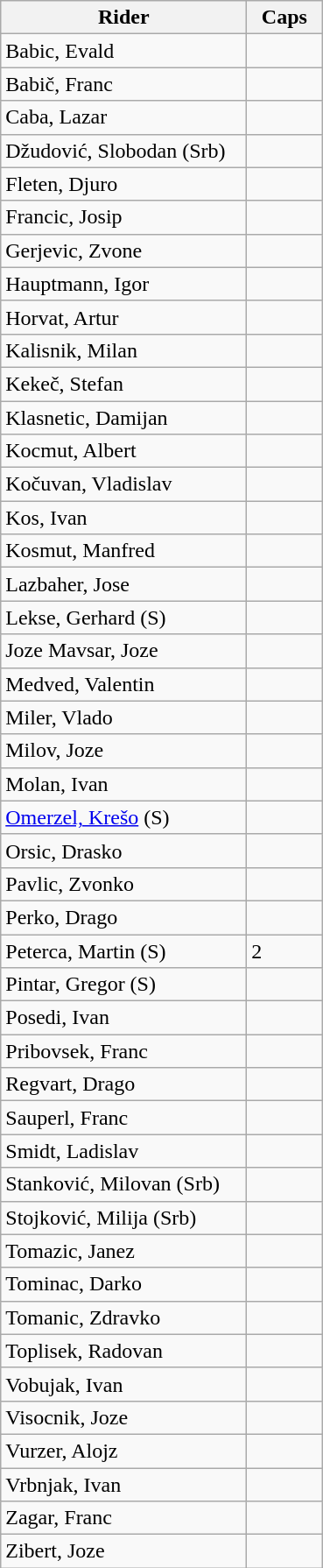<table class="sortable wikitable">
<tr>
<th width="180">Rider</th>
<th width="50">Caps</th>
</tr>
<tr>
<td>Babic, Evald</td>
<td></td>
</tr>
<tr>
<td>Babič, Franc</td>
<td></td>
</tr>
<tr>
<td>Caba, Lazar</td>
<td></td>
</tr>
<tr>
<td>Džudović, Slobodan (Srb)</td>
<td></td>
</tr>
<tr>
<td>Fleten, Djuro</td>
<td></td>
</tr>
<tr>
<td>Francic, Josip</td>
<td></td>
</tr>
<tr>
<td>Gerjevic, Zvone</td>
<td></td>
</tr>
<tr>
<td>Hauptmann, Igor</td>
<td></td>
</tr>
<tr>
<td>Horvat, Artur</td>
<td></td>
</tr>
<tr>
<td>Kalisnik, Milan</td>
<td></td>
</tr>
<tr>
<td>Kekeč, Stefan</td>
<td></td>
</tr>
<tr>
<td>Klasnetic, Damijan</td>
<td></td>
</tr>
<tr>
<td>Kocmut, Albert</td>
<td></td>
</tr>
<tr>
<td>Kočuvan, Vladislav</td>
<td></td>
</tr>
<tr>
<td>Kos, Ivan</td>
<td></td>
</tr>
<tr>
<td>Kosmut, Manfred</td>
<td></td>
</tr>
<tr>
<td>Lazbaher, Jose</td>
<td></td>
</tr>
<tr>
<td>Lekse, Gerhard (S)</td>
<td></td>
</tr>
<tr>
<td>Joze Mavsar, Joze</td>
<td></td>
</tr>
<tr>
<td>Medved, Valentin</td>
<td></td>
</tr>
<tr>
<td>Miler, Vlado</td>
<td></td>
</tr>
<tr>
<td>Milov, Joze</td>
<td></td>
</tr>
<tr>
<td>Molan, Ivan</td>
<td></td>
</tr>
<tr>
<td><a href='#'>Omerzel, Krešo</a> (S)</td>
<td></td>
</tr>
<tr>
<td>Orsic, Drasko</td>
<td></td>
</tr>
<tr>
<td>Pavlic, Zvonko</td>
<td></td>
</tr>
<tr>
<td>Perko, Drago</td>
<td></td>
</tr>
<tr>
<td>Peterca, Martin (S)</td>
<td>2</td>
</tr>
<tr>
<td>Pintar, Gregor (S)</td>
<td></td>
</tr>
<tr>
<td>Posedi, Ivan</td>
<td></td>
</tr>
<tr>
<td>Pribovsek, Franc</td>
<td></td>
</tr>
<tr>
<td>Regvart, Drago</td>
<td></td>
</tr>
<tr>
<td>Sauperl, Franc</td>
<td></td>
</tr>
<tr>
<td>Smidt, Ladislav</td>
<td></td>
</tr>
<tr>
<td>Stanković, Milovan (Srb)</td>
<td></td>
</tr>
<tr>
<td>Stojković, Milija (Srb)</td>
<td></td>
</tr>
<tr>
<td>Tomazic, Janez</td>
<td></td>
</tr>
<tr>
<td>Tominac, Darko</td>
<td></td>
</tr>
<tr>
<td>Tomanic, Zdravko</td>
<td></td>
</tr>
<tr>
<td>Toplisek, Radovan</td>
<td></td>
</tr>
<tr>
<td>Vobujak, Ivan</td>
<td></td>
</tr>
<tr>
<td>Visocnik, Joze</td>
<td></td>
</tr>
<tr>
<td>Vurzer, Alojz</td>
<td></td>
</tr>
<tr>
<td>Vrbnjak, Ivan</td>
<td></td>
</tr>
<tr>
<td>Zagar, Franc</td>
<td></td>
</tr>
<tr>
<td>Zibert, Joze</td>
<td></td>
</tr>
</table>
